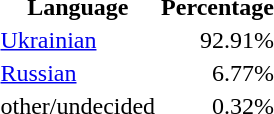<table class="standard">
<tr>
<th>Language</th>
<th>Percentage</th>
</tr>
<tr>
<td><a href='#'>Ukrainian</a></td>
<td align="right">92.91%</td>
</tr>
<tr>
<td><a href='#'>Russian</a></td>
<td align="right">6.77%</td>
</tr>
<tr>
<td>other/undecided</td>
<td align="right">0.32%</td>
</tr>
</table>
